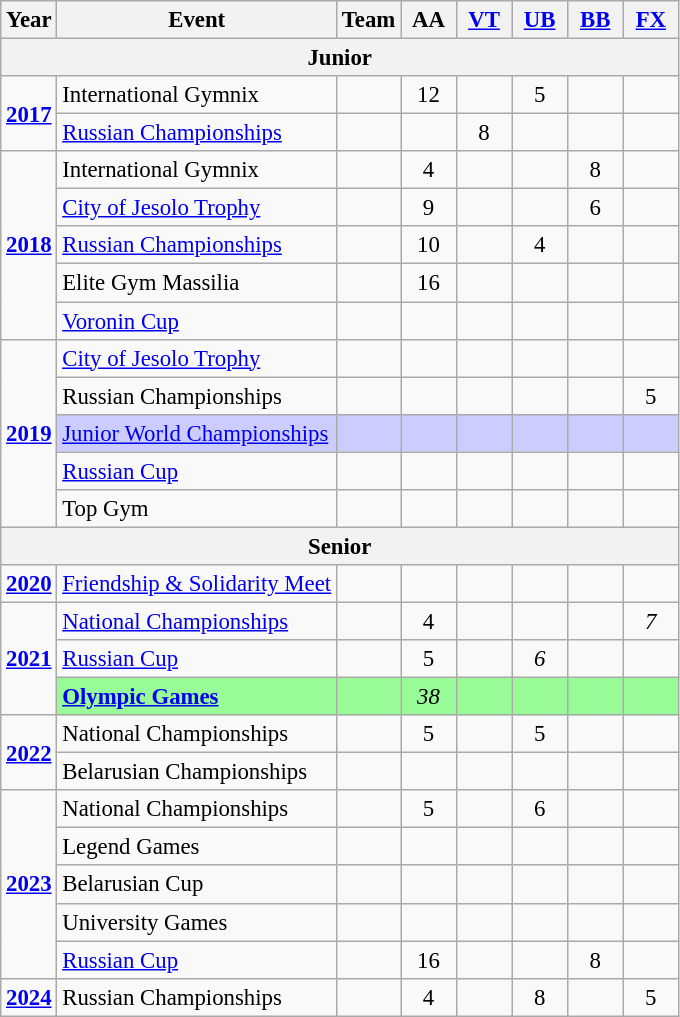<table class="wikitable" style="text-align:center; font-size:95%;">
<tr>
<th align="center">Year</th>
<th align="center">Event</th>
<th style="width:30px;">Team</th>
<th style="width:30px;">AA</th>
<th style="width:30px;"><a href='#'>VT</a></th>
<th style="width:30px;"><a href='#'>UB</a></th>
<th style="width:30px;"><a href='#'>BB</a></th>
<th style="width:30px;"><a href='#'>FX</a></th>
</tr>
<tr>
<th colspan="8"><strong>Junior</strong></th>
</tr>
<tr>
<td rowspan="2"><strong><a href='#'>2017</a></strong></td>
<td align=left>International Gymnix</td>
<td></td>
<td>12</td>
<td></td>
<td>5</td>
<td></td>
<td></td>
</tr>
<tr>
<td align=left><a href='#'>Russian Championships</a></td>
<td></td>
<td></td>
<td>8</td>
<td></td>
<td></td>
<td></td>
</tr>
<tr>
<td rowspan="5"><strong><a href='#'>2018</a></strong></td>
<td align=left>International Gymnix</td>
<td></td>
<td>4</td>
<td></td>
<td></td>
<td>8</td>
<td></td>
</tr>
<tr>
<td align=left><a href='#'>City of Jesolo Trophy</a></td>
<td></td>
<td>9</td>
<td></td>
<td></td>
<td>6</td>
<td></td>
</tr>
<tr>
<td align=left><a href='#'>Russian Championships</a></td>
<td></td>
<td>10</td>
<td></td>
<td>4</td>
<td></td>
<td></td>
</tr>
<tr>
<td align=left>Elite Gym Massilia</td>
<td></td>
<td>16</td>
<td></td>
<td></td>
<td></td>
<td></td>
</tr>
<tr>
<td align=left><a href='#'>Voronin Cup</a></td>
<td></td>
<td></td>
<td></td>
<td></td>
<td></td>
<td></td>
</tr>
<tr>
<td rowspan="5"><strong><a href='#'>2019</a></strong></td>
<td align=left><a href='#'>City of Jesolo Trophy</a></td>
<td></td>
<td></td>
<td></td>
<td></td>
<td></td>
<td></td>
</tr>
<tr>
<td align=left>Russian Championships</td>
<td></td>
<td></td>
<td></td>
<td></td>
<td></td>
<td>5</td>
</tr>
<tr style="background:#ccf;">
<td align=left><a href='#'>Junior World Championships</a></td>
<td></td>
<td></td>
<td></td>
<td></td>
<td></td>
<td></td>
</tr>
<tr>
<td align=left><a href='#'>Russian Cup</a></td>
<td></td>
<td></td>
<td></td>
<td></td>
<td></td>
<td></td>
</tr>
<tr>
<td align=left>Top Gym</td>
<td></td>
<td></td>
<td></td>
<td></td>
<td></td>
<td></td>
</tr>
<tr>
<th colspan="8"><strong>Senior</strong></th>
</tr>
<tr>
<td rowspan="1"><strong><a href='#'>2020</a></strong></td>
<td align=left><a href='#'>Friendship & Solidarity Meet</a></td>
<td></td>
<td></td>
<td></td>
<td></td>
<td></td>
<td></td>
</tr>
<tr>
<td rowspan="3"><strong><a href='#'>2021</a></strong></td>
<td align=left><a href='#'>National Championships</a></td>
<td></td>
<td>4</td>
<td></td>
<td></td>
<td><em></em></td>
<td><em>7</em></td>
</tr>
<tr>
<td align=left><a href='#'>Russian Cup</a></td>
<td></td>
<td>5</td>
<td></td>
<td><em>6</em></td>
<td><em></em></td>
<td></td>
</tr>
<tr bgcolor=98FB98>
<td align=left><strong><a href='#'>Olympic Games</a></strong></td>
<td></td>
<td><em>38</em></td>
<td></td>
<td></td>
<td></td>
<td></td>
</tr>
<tr>
<td rowspan="2"><strong><a href='#'>2022</a></strong></td>
<td align=left>National Championships</td>
<td></td>
<td>5</td>
<td></td>
<td>5</td>
<td></td>
<td></td>
</tr>
<tr>
<td align=left>Belarusian Championships</td>
<td></td>
<td></td>
<td></td>
<td></td>
<td></td>
<td></td>
</tr>
<tr>
<td rowspan="5"><strong><a href='#'>2023</a></strong></td>
<td align=left>National Championships</td>
<td></td>
<td>5</td>
<td></td>
<td>6</td>
<td></td>
<td></td>
</tr>
<tr>
<td align=left>Legend Games</td>
<td></td>
<td></td>
<td></td>
<td></td>
<td></td>
<td></td>
</tr>
<tr>
<td align=left>Belarusian  Cup</td>
<td></td>
<td></td>
<td></td>
<td></td>
<td></td>
<td></td>
</tr>
<tr>
<td align=left>University Games</td>
<td></td>
<td></td>
<td></td>
<td></td>
<td></td>
<td></td>
</tr>
<tr>
<td align=left><a href='#'>Russian Cup</a></td>
<td></td>
<td>16</td>
<td></td>
<td></td>
<td>8</td>
<td></td>
</tr>
<tr>
<td rowspan="1"><strong><a href='#'>2024</a></strong></td>
<td align=left>Russian Championships</td>
<td></td>
<td>4</td>
<td></td>
<td>8</td>
<td></td>
<td>5</td>
</tr>
</table>
